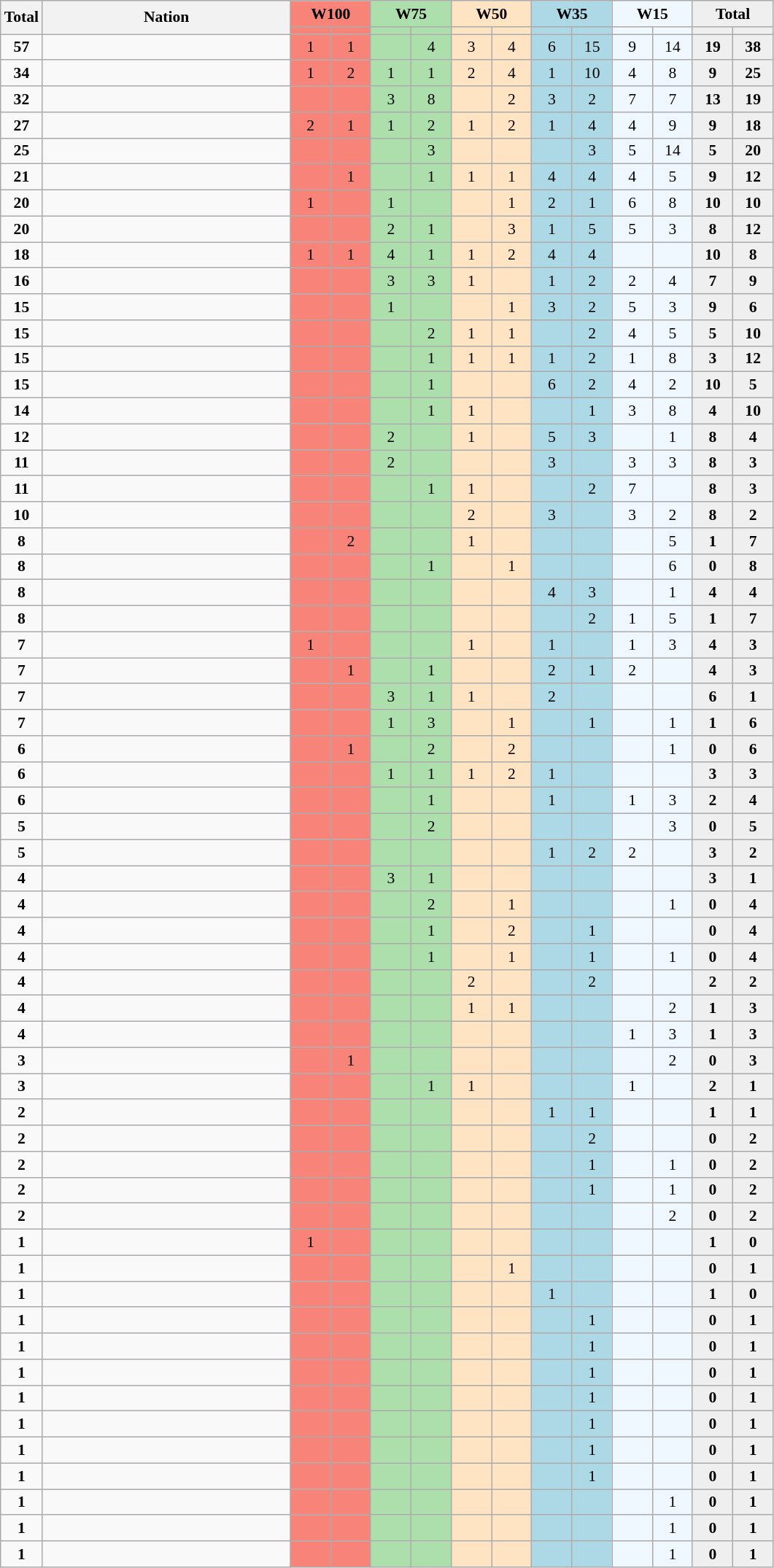<table class="sortable wikitable" style=font-size:90%>
<tr>
<th style="width:30px;" rowspan="2">Total</th>
<th style="width:220px;" rowspan="2">Nation</th>
<th style="background-color:#f88379;" colspan="2">W100</th>
<th style="background-color:#addfad;" colspan="2">W75</th>
<th style="background-color:#ffe4c4;" colspan="2">W50</th>
<th style="background-color:lightblue;" colspan="2">W35</th>
<th style="background-color:#f0f8ff;" colspan="2">W15</th>
<th style="background-color:#efefef;" colspan="2">Total</th>
</tr>
<tr>
<th style="width:30px; background-color:#f88379;"></th>
<th style="width:30px; background-color:#f88379;"></th>
<th style="width:30px; background-color:#addfad;"></th>
<th style="width:30px; background-color:#addfad;"></th>
<th style="width:30px; background-color:#ffe4c4;"></th>
<th style="width:30px; background-color:#ffe4c4;"></th>
<th style="width:30px; background-color:lightblue;"></th>
<th style="width:30px; background-color:lightblue;"></th>
<th style="width:30px; background-color:#f0f8ff;"></th>
<th style="width:30px; background-color:#f0f8ff;"></th>
<th style="width:30px; background-color:#efefef;"></th>
<th style="width:30px; background-color:#efefef;"></th>
</tr>
<tr align=center>
<td rowspan="1"><strong>57</strong></td>
<td align=left></td>
<td bgcolor=#f88379>1</td>
<td bgcolor=#f88379>1</td>
<td bgcolor=#addfad></td>
<td bgcolor=#addfad>4</td>
<td bgcolor=#ffe4c4>3</td>
<td bgcolor=#ffe4c4>4</td>
<td bgcolor=lightblue>6</td>
<td bgcolor=lightblue>15</td>
<td bgcolor=#f0f8ff>9</td>
<td bgcolor=#f0f8ff>14</td>
<td bgcolor=#efefef><strong>19</strong></td>
<td bgcolor=#efefef><strong>38</strong></td>
</tr>
<tr align=center>
<td rowspan="1"><strong>34</strong></td>
<td align=left></td>
<td bgcolor=#f88379>1</td>
<td bgcolor=#f88379>2</td>
<td bgcolor=#addfad>1</td>
<td bgcolor=#addfad>1</td>
<td bgcolor=#ffe4c4>2</td>
<td bgcolor=#ffe4c4>4</td>
<td bgcolor=lightblue>1</td>
<td bgcolor=lightblue>10</td>
<td bgcolor=#f0f8ff>4</td>
<td bgcolor=#f0f8ff>8</td>
<td bgcolor=#efefef><strong>9</strong></td>
<td bgcolor=#efefef><strong>25</strong></td>
</tr>
<tr align=center>
<td rowspan="1"><strong>32</strong></td>
<td align=left></td>
<td bgcolor=#f88379></td>
<td bgcolor=#f88379></td>
<td bgcolor=#addfad>3</td>
<td bgcolor=#addfad>8</td>
<td bgcolor=#ffe4c4></td>
<td bgcolor=#ffe4c4>2</td>
<td bgcolor=lightblue>3</td>
<td bgcolor=lightblue>2</td>
<td bgcolor=#f0f8ff>7</td>
<td bgcolor=#f0f8ff>7</td>
<td bgcolor=#efefef><strong>13</strong></td>
<td bgcolor=#efefef><strong>19</strong></td>
</tr>
<tr align=center>
<td rowspan="1"><strong>27</strong></td>
<td align=left></td>
<td bgcolor=#f88379>2</td>
<td bgcolor=#f88379>1</td>
<td bgcolor=#addfad>1</td>
<td bgcolor=#addfad>2</td>
<td bgcolor=#ffe4c4>1</td>
<td bgcolor=#ffe4c4>2</td>
<td bgcolor=lightblue>1</td>
<td bgcolor=lightblue>4</td>
<td bgcolor=#f0f8ff>4</td>
<td bgcolor=#f0f8ff>9</td>
<td bgcolor=#efefef><strong>9</strong></td>
<td bgcolor=#efefef><strong>18</strong></td>
</tr>
<tr align=center>
<td rowspan="1"><strong>25</strong></td>
<td align=left></td>
<td bgcolor=#f88379></td>
<td bgcolor=#f88379></td>
<td bgcolor=#addfad></td>
<td bgcolor=#addfad>3</td>
<td bgcolor=#ffe4c4></td>
<td bgcolor=#ffe4c4></td>
<td bgcolor=lightblue></td>
<td bgcolor=lightblue>3</td>
<td bgcolor=#f0f8ff>5</td>
<td bgcolor=#f0f8ff>14</td>
<td bgcolor=#efefef><strong>5</strong></td>
<td bgcolor=#efefef><strong>20</strong></td>
</tr>
<tr align=center>
<td rowspan="1"><strong>21</strong></td>
<td align=left></td>
<td bgcolor=#f88379></td>
<td bgcolor=#f88379>1</td>
<td bgcolor=#addfad></td>
<td bgcolor=#addfad>1</td>
<td bgcolor=#ffe4c4>1</td>
<td bgcolor=#ffe4c4>1</td>
<td bgcolor=lightblue>4</td>
<td bgcolor=lightblue>4</td>
<td bgcolor=#f0f8ff>4</td>
<td bgcolor=#f0f8ff>5</td>
<td bgcolor=#efefef><strong>9</strong></td>
<td bgcolor=#efefef><strong>12</strong></td>
</tr>
<tr align=center>
<td rowspan="1"><strong>20</strong></td>
<td align=left></td>
<td bgcolor=#f88379>1</td>
<td bgcolor=#f88379></td>
<td bgcolor=#addfad>1</td>
<td bgcolor=#addfad></td>
<td bgcolor=#ffe4c4></td>
<td bgcolor=#ffe4c4>1</td>
<td bgcolor=lightblue>2</td>
<td bgcolor=lightblue>1</td>
<td bgcolor=#f0f8ff>6</td>
<td bgcolor=#f0f8ff>8</td>
<td bgcolor=#efefef><strong>10</strong></td>
<td bgcolor=#efefef><strong>10</strong></td>
</tr>
<tr align=center>
<td rowspan="1"><strong>20</strong></td>
<td align=left></td>
<td bgcolor=#f88379></td>
<td bgcolor=#f88379></td>
<td bgcolor=#addfad>2</td>
<td bgcolor=#addfad>1</td>
<td bgcolor=#ffe4c4></td>
<td bgcolor=#ffe4c4>3</td>
<td bgcolor=lightblue>1</td>
<td bgcolor=lightblue>5</td>
<td bgcolor=#f0f8ff>5</td>
<td bgcolor=#f0f8ff>3</td>
<td bgcolor=#efefef><strong>8</strong></td>
<td bgcolor=#efefef><strong>12</strong></td>
</tr>
<tr align=center>
<td rowspan="1"><strong>18</strong></td>
<td align=left></td>
<td bgcolor=#f88379>1</td>
<td bgcolor=#f88379>1</td>
<td bgcolor=#addfad>4</td>
<td bgcolor=#addfad>1</td>
<td bgcolor=#ffe4c4>1</td>
<td bgcolor=#ffe4c4>2</td>
<td bgcolor=lightblue>4</td>
<td bgcolor=lightblue>4</td>
<td bgcolor=#f0f8ff></td>
<td bgcolor=#f0f8ff></td>
<td bgcolor=#efefef><strong>10</strong></td>
<td bgcolor=#efefef><strong>8</strong></td>
</tr>
<tr align=center>
<td rowspan="1"><strong>16</strong></td>
<td align=left></td>
<td bgcolor=#f88379></td>
<td bgcolor=#f88379></td>
<td bgcolor=#addfad>3</td>
<td bgcolor=#addfad>3</td>
<td bgcolor=#ffe4c4>1</td>
<td bgcolor=#ffe4c4></td>
<td bgcolor=lightblue>1</td>
<td bgcolor=lightblue>2</td>
<td bgcolor=#f0f8ff>2</td>
<td bgcolor=#f0f8ff>4</td>
<td bgcolor=#efefef><strong>7</strong></td>
<td bgcolor=#efefef><strong>9</strong></td>
</tr>
<tr align=center>
<td rowspan="1"><strong>15</strong></td>
<td align=left></td>
<td bgcolor=#f88379></td>
<td bgcolor=#f88379></td>
<td bgcolor=#addfad>1</td>
<td bgcolor=#addfad></td>
<td bgcolor=#ffe4c4></td>
<td bgcolor=#ffe4c4>1</td>
<td bgcolor=lightblue>3</td>
<td bgcolor=lightblue>2</td>
<td bgcolor=#f0f8ff>5</td>
<td bgcolor=#f0f8ff>3</td>
<td bgcolor=#efefef><strong>9</strong></td>
<td bgcolor=#efefef><strong>6</strong></td>
</tr>
<tr align=center>
<td rowspan="1"><strong>15</strong></td>
<td align=left></td>
<td bgcolor=#f88379></td>
<td bgcolor=#f88379></td>
<td bgcolor=#addfad></td>
<td bgcolor=#addfad>2</td>
<td bgcolor=#ffe4c4>1</td>
<td bgcolor=#ffe4c4>1</td>
<td bgcolor=lightblue></td>
<td bgcolor=lightblue>2</td>
<td bgcolor=#f0f8ff>4</td>
<td bgcolor=#f0f8ff>5</td>
<td bgcolor=#efefef><strong>5</strong></td>
<td bgcolor=#efefef><strong>10</strong></td>
</tr>
<tr align=center>
<td rowspan="1"><strong>15</strong></td>
<td align=left></td>
<td bgcolor=#f88379></td>
<td bgcolor=#f88379></td>
<td bgcolor=#addfad></td>
<td bgcolor=#addfad>1</td>
<td bgcolor=#ffe4c4>1</td>
<td bgcolor=#ffe4c4>1</td>
<td bgcolor=lightblue>1</td>
<td bgcolor=lightblue>2</td>
<td bgcolor=#f0f8ff>1</td>
<td bgcolor=#f0f8ff>8</td>
<td bgcolor=#efefef><strong>3</strong></td>
<td bgcolor=#efefef><strong>12</strong></td>
</tr>
<tr align=center>
<td rowspan="1"><strong>15</strong></td>
<td align=left></td>
<td bgcolor=#f88379></td>
<td bgcolor=#f88379></td>
<td bgcolor=#addfad></td>
<td bgcolor=#addfad>1</td>
<td bgcolor=#ffe4c4></td>
<td bgcolor=#ffe4c4></td>
<td bgcolor=lightblue>6</td>
<td bgcolor=lightblue>2</td>
<td bgcolor=#f0f8ff>4</td>
<td bgcolor=#f0f8ff>2</td>
<td bgcolor=#efefef><strong>10</strong></td>
<td bgcolor=#efefef><strong>5</strong></td>
</tr>
<tr align=center>
<td rowspan="1"><strong>14</strong></td>
<td align=left></td>
<td bgcolor=#f88379></td>
<td bgcolor=#f88379></td>
<td bgcolor=#addfad></td>
<td bgcolor=#addfad>1</td>
<td bgcolor=#ffe4c4>1</td>
<td bgcolor=#ffe4c4></td>
<td bgcolor=lightblue></td>
<td bgcolor=lightblue>1</td>
<td bgcolor=#f0f8ff>3</td>
<td bgcolor=#f0f8ff>8</td>
<td bgcolor=#efefef><strong>4</strong></td>
<td bgcolor=#efefef><strong>10</strong></td>
</tr>
<tr align=center>
<td rowspan="1"><strong>12</strong></td>
<td align=left></td>
<td bgcolor=#f88379></td>
<td bgcolor=#f88379></td>
<td bgcolor=#addfad>2</td>
<td bgcolor=#addfad></td>
<td bgcolor=#ffe4c4>1</td>
<td bgcolor=#ffe4c4></td>
<td bgcolor=lightblue>5</td>
<td bgcolor=lightblue>3</td>
<td bgcolor=#f0f8ff></td>
<td bgcolor=#f0f8ff>1</td>
<td bgcolor=#efefef><strong>8</strong></td>
<td bgcolor=#efefef><strong>4</strong></td>
</tr>
<tr align=center>
<td rowspan="1"><strong>11</strong></td>
<td align=left></td>
<td bgcolor=#f88379></td>
<td bgcolor=#f88379></td>
<td bgcolor=#addfad>2</td>
<td bgcolor=#addfad></td>
<td bgcolor=#ffe4c4></td>
<td bgcolor=#ffe4c4></td>
<td bgcolor=lightblue>3</td>
<td bgcolor=lightblue></td>
<td bgcolor=#f0f8ff>3</td>
<td bgcolor=#f0f8ff>3</td>
<td bgcolor=#efefef><strong>8</strong></td>
<td bgcolor=#efefef><strong>3</strong></td>
</tr>
<tr align=center>
<td rowspan="1"><strong>11</strong></td>
<td align=left></td>
<td bgcolor=#f88379></td>
<td bgcolor=#f88379></td>
<td bgcolor=#addfad></td>
<td bgcolor=#addfad>1</td>
<td bgcolor=#ffe4c4>1</td>
<td bgcolor=#ffe4c4></td>
<td bgcolor=lightblue></td>
<td bgcolor=lightblue>2</td>
<td bgcolor=#f0f8ff>7</td>
<td bgcolor=#f0f8ff></td>
<td bgcolor=#efefef><strong>8</strong></td>
<td bgcolor=#efefef><strong>3</strong></td>
</tr>
<tr align=center>
<td rowspan="1"><strong>10</strong></td>
<td align=left></td>
<td bgcolor=#f88379></td>
<td bgcolor=#f88379></td>
<td bgcolor=#addfad></td>
<td bgcolor=#addfad></td>
<td bgcolor=#ffe4c4>2</td>
<td bgcolor=#ffe4c4></td>
<td bgcolor=lightblue>3</td>
<td bgcolor=lightblue></td>
<td bgcolor=#f0f8ff>3</td>
<td bgcolor=#f0f8ff>2</td>
<td bgcolor=#efefef><strong>8</strong></td>
<td bgcolor=#efefef><strong>2</strong></td>
</tr>
<tr align=center>
<td rowspan="1"><strong>8</strong></td>
<td align=left></td>
<td bgcolor=#f88379></td>
<td bgcolor=#f88379>2</td>
<td bgcolor=#addfad></td>
<td bgcolor=#addfad></td>
<td bgcolor=#ffe4c4>1</td>
<td bgcolor=#ffe4c4></td>
<td bgcolor=lightblue></td>
<td bgcolor=lightblue></td>
<td bgcolor=#f0f8ff></td>
<td bgcolor=#f0f8ff>5</td>
<td bgcolor=#efefef><strong>1</strong></td>
<td bgcolor=#efefef><strong>7</strong></td>
</tr>
<tr align=center>
<td rowspan="1"><strong>8</strong></td>
<td align=left></td>
<td bgcolor=#f88379></td>
<td bgcolor=#f88379></td>
<td bgcolor=#addfad></td>
<td bgcolor=#addfad>1</td>
<td bgcolor=#ffe4c4></td>
<td bgcolor=#ffe4c4>1</td>
<td bgcolor=lightblue></td>
<td bgcolor=lightblue></td>
<td bgcolor=#f0f8ff></td>
<td bgcolor=#f0f8ff>6</td>
<td bgcolor=#efefef><strong>0</strong></td>
<td bgcolor=#efefef><strong>8</strong></td>
</tr>
<tr align=center>
<td rowspan="1"><strong>8</strong></td>
<td align=left></td>
<td bgcolor=#f88379></td>
<td bgcolor=#f88379></td>
<td bgcolor=#addfad></td>
<td bgcolor=#addfad></td>
<td bgcolor=#ffe4c4></td>
<td bgcolor=#ffe4c4></td>
<td bgcolor=lightblue>4</td>
<td bgcolor=lightblue>3</td>
<td bgcolor=#f0f8ff></td>
<td bgcolor=#f0f8ff>1</td>
<td bgcolor=#efefef><strong>4</strong></td>
<td bgcolor=#efefef><strong>4</strong></td>
</tr>
<tr align=center>
<td rowspan="1"><strong>8</strong></td>
<td align=left></td>
<td bgcolor=#f88379></td>
<td bgcolor=#f88379></td>
<td bgcolor=#addfad></td>
<td bgcolor=#addfad></td>
<td bgcolor=#ffe4c4></td>
<td bgcolor=#ffe4c4></td>
<td bgcolor=lightblue></td>
<td bgcolor=lightblue>2</td>
<td bgcolor=#f0f8ff>1</td>
<td bgcolor=#f0f8ff>5</td>
<td bgcolor=#efefef><strong>1</strong></td>
<td bgcolor=#efefef><strong>7</strong></td>
</tr>
<tr align=center>
<td rowspan="1"><strong>7</strong></td>
<td align=left></td>
<td bgcolor=#f88379>1</td>
<td bgcolor=#f88379></td>
<td bgcolor=#addfad></td>
<td bgcolor=#addfad></td>
<td bgcolor=#ffe4c4>1</td>
<td bgcolor=#ffe4c4></td>
<td bgcolor=lightblue>1</td>
<td bgcolor=lightblue></td>
<td bgcolor=#f0f8ff>1</td>
<td bgcolor=#f0f8ff>3</td>
<td bgcolor=#efefef><strong>4</strong></td>
<td bgcolor=#efefef><strong>3</strong></td>
</tr>
<tr align=center>
<td rowspan="1"><strong>7</strong></td>
<td align=left></td>
<td bgcolor=#f88379></td>
<td bgcolor=#f88379>1</td>
<td bgcolor=#addfad></td>
<td bgcolor=#addfad>1</td>
<td bgcolor=#ffe4c4></td>
<td bgcolor=#ffe4c4></td>
<td bgcolor=lightblue>2</td>
<td bgcolor=lightblue>1</td>
<td bgcolor=#f0f8ff>2</td>
<td bgcolor=#f0f8ff></td>
<td bgcolor=#efefef><strong>4</strong></td>
<td bgcolor=#efefef><strong>3</strong></td>
</tr>
<tr align=center>
<td rowspan="1"><strong>7</strong></td>
<td align=left></td>
<td bgcolor=#f88379></td>
<td bgcolor=#f88379></td>
<td bgcolor=#addfad>3</td>
<td bgcolor=#addfad>1</td>
<td bgcolor=#ffe4c4>1</td>
<td bgcolor=#ffe4c4></td>
<td bgcolor=lightblue>2</td>
<td bgcolor=lightblue></td>
<td bgcolor=#f0f8ff></td>
<td bgcolor=#f0f8ff></td>
<td bgcolor=#efefef><strong>6</strong></td>
<td bgcolor=#efefef><strong>1</strong></td>
</tr>
<tr align=center>
<td rowspan="1"><strong>7</strong></td>
<td align=left></td>
<td bgcolor=#f88379></td>
<td bgcolor=#f88379></td>
<td bgcolor=#addfad>1</td>
<td bgcolor=#addfad>3</td>
<td bgcolor=#ffe4c4></td>
<td bgcolor=#ffe4c4>1</td>
<td bgcolor=lightblue></td>
<td bgcolor=lightblue>1</td>
<td bgcolor=#f0f8ff></td>
<td bgcolor=#f0f8ff>1</td>
<td bgcolor=#efefef><strong>1</strong></td>
<td bgcolor=#efefef><strong>6</strong></td>
</tr>
<tr align=center>
<td rowspan="1"><strong>6</strong></td>
<td align=left></td>
<td bgcolor=#f88379></td>
<td bgcolor=#f88379>1</td>
<td bgcolor=#addfad></td>
<td bgcolor=#addfad>2</td>
<td bgcolor=#ffe4c4></td>
<td bgcolor=#ffe4c4>2</td>
<td bgcolor=lightblue></td>
<td bgcolor=lightblue></td>
<td bgcolor=#f0f8ff></td>
<td bgcolor=#f0f8ff>1</td>
<td bgcolor=#efefef><strong>0</strong></td>
<td bgcolor=#efefef><strong>6</strong></td>
</tr>
<tr align=center>
<td rowspan="1"><strong>6</strong></td>
<td align=left></td>
<td bgcolor=#f88379></td>
<td bgcolor=#f88379></td>
<td bgcolor=#addfad>1</td>
<td bgcolor=#addfad>1</td>
<td bgcolor=#ffe4c4>1</td>
<td bgcolor=#ffe4c4>2</td>
<td bgcolor=lightblue>1</td>
<td bgcolor=lightblue></td>
<td bgcolor=#f0f8ff></td>
<td bgcolor=#f0f8ff></td>
<td bgcolor=#efefef><strong>3</strong></td>
<td bgcolor=#efefef><strong>3</strong></td>
</tr>
<tr align=center>
<td rowspan="1"><strong>6</strong></td>
<td align=left></td>
<td bgcolor=#f88379></td>
<td bgcolor=#f88379></td>
<td bgcolor=#addfad></td>
<td bgcolor=#addfad>1</td>
<td bgcolor=#ffe4c4></td>
<td bgcolor=#ffe4c4></td>
<td bgcolor=lightblue>1</td>
<td bgcolor=lightblue></td>
<td bgcolor=#f0f8ff>1</td>
<td bgcolor=#f0f8ff>3</td>
<td bgcolor=#efefef><strong>2</strong></td>
<td bgcolor=#efefef><strong>4</strong></td>
</tr>
<tr align=center>
<td rowspan="1"><strong>5</strong></td>
<td align=left></td>
<td bgcolor=#f88379></td>
<td bgcolor=#f88379></td>
<td bgcolor=#addfad></td>
<td bgcolor=#addfad>2</td>
<td bgcolor=#ffe4c4></td>
<td bgcolor=#ffe4c4></td>
<td bgcolor=lightblue></td>
<td bgcolor=lightblue></td>
<td bgcolor=#f0f8ff></td>
<td bgcolor=#f0f8ff>3</td>
<td bgcolor=#efefef><strong>0</strong></td>
<td bgcolor=#efefef><strong>5</strong></td>
</tr>
<tr align=center>
<td rowspan="1"><strong>5</strong></td>
<td align=left></td>
<td bgcolor=#f88379></td>
<td bgcolor=#f88379></td>
<td bgcolor=#addfad></td>
<td bgcolor=#addfad></td>
<td bgcolor=#ffe4c4></td>
<td bgcolor=#ffe4c4></td>
<td bgcolor=lightblue>1</td>
<td bgcolor=lightblue>2</td>
<td bgcolor=#f0f8ff>2</td>
<td bgcolor=#f0f8ff></td>
<td bgcolor=#efefef><strong>3</strong></td>
<td bgcolor=#efefef><strong>2</strong></td>
</tr>
<tr align=center>
<td rowspan="1"><strong>4</strong></td>
<td align=left></td>
<td bgcolor=#f88379></td>
<td bgcolor=#f88379></td>
<td bgcolor=#addfad>3</td>
<td bgcolor=#addfad>1</td>
<td bgcolor=#ffe4c4></td>
<td bgcolor=#ffe4c4></td>
<td bgcolor=lightblue></td>
<td bgcolor=lightblue></td>
<td bgcolor=#f0f8ff></td>
<td bgcolor=#f0f8ff></td>
<td bgcolor=#efefef><strong>3</strong></td>
<td bgcolor=#efefef><strong>1</strong></td>
</tr>
<tr align=center>
<td rowspan="1"><strong>4</strong></td>
<td align=left></td>
<td bgcolor=#f88379></td>
<td bgcolor=#f88379></td>
<td bgcolor=#addfad></td>
<td bgcolor=#addfad>2</td>
<td bgcolor=#ffe4c4></td>
<td bgcolor=#ffe4c4>1</td>
<td bgcolor=lightblue></td>
<td bgcolor=lightblue></td>
<td bgcolor=#f0f8ff></td>
<td bgcolor=#f0f8ff>1</td>
<td bgcolor=#efefef><strong>0</strong></td>
<td bgcolor=#efefef><strong>4</strong></td>
</tr>
<tr align=center>
<td rowspan="1"><strong>4</strong></td>
<td align=left></td>
<td bgcolor=#f88379></td>
<td bgcolor=#f88379></td>
<td bgcolor=#addfad></td>
<td bgcolor=#addfad>1</td>
<td bgcolor=#ffe4c4></td>
<td bgcolor=#ffe4c4>2</td>
<td bgcolor=lightblue></td>
<td bgcolor=lightblue>1</td>
<td bgcolor=#f0f8ff></td>
<td bgcolor=#f0f8ff></td>
<td bgcolor=#efefef><strong>0</strong></td>
<td bgcolor=#efefef><strong>4</strong></td>
</tr>
<tr align=center>
<td rowspan="1"><strong>4</strong></td>
<td align=left></td>
<td bgcolor=#f88379></td>
<td bgcolor=#f88379></td>
<td bgcolor=#addfad></td>
<td bgcolor=#addfad>1</td>
<td bgcolor=#ffe4c4></td>
<td bgcolor=#ffe4c4>1</td>
<td bgcolor=lightblue></td>
<td bgcolor=lightblue>1</td>
<td bgcolor=#f0f8ff></td>
<td bgcolor=#f0f8ff>1</td>
<td bgcolor=#efefef><strong>0</strong></td>
<td bgcolor=#efefef><strong>4</strong></td>
</tr>
<tr align=center>
<td rowspan="1"><strong>4</strong></td>
<td align=left></td>
<td bgcolor=#f88379></td>
<td bgcolor=#f88379></td>
<td bgcolor=#addfad></td>
<td bgcolor=#addfad></td>
<td bgcolor=#ffe4c4>2</td>
<td bgcolor=#ffe4c4></td>
<td bgcolor=lightblue></td>
<td bgcolor=lightblue>2</td>
<td bgcolor=#f0f8ff></td>
<td bgcolor=#f0f8ff></td>
<td bgcolor=#efefef><strong>2</strong></td>
<td bgcolor=#efefef><strong>2</strong></td>
</tr>
<tr align=center>
<td rowspan="1"><strong>4</strong></td>
<td align=left></td>
<td bgcolor=#f88379></td>
<td bgcolor=#f88379></td>
<td bgcolor=#addfad></td>
<td bgcolor=#addfad></td>
<td bgcolor=#ffe4c4>1</td>
<td bgcolor=#ffe4c4>1</td>
<td bgcolor=lightblue></td>
<td bgcolor=lightblue></td>
<td bgcolor=#f0f8ff></td>
<td bgcolor=#f0f8ff>2</td>
<td bgcolor=#efefef><strong>1</strong></td>
<td bgcolor=#efefef><strong>3</strong></td>
</tr>
<tr align=center>
<td rowspan="1"><strong>4</strong></td>
<td align=left></td>
<td bgcolor=#f88379></td>
<td bgcolor=#f88379></td>
<td bgcolor=#addfad></td>
<td bgcolor=#addfad></td>
<td bgcolor=#ffe4c4></td>
<td bgcolor=#ffe4c4></td>
<td bgcolor=lightblue></td>
<td bgcolor=lightblue></td>
<td bgcolor=#f0f8ff>1</td>
<td bgcolor=#f0f8ff>3</td>
<td bgcolor=#efefef><strong>1</strong></td>
<td bgcolor=#efefef><strong>3</strong></td>
</tr>
<tr align=center>
<td rowspan="1"><strong>3</strong></td>
<td align=left></td>
<td bgcolor=#f88379></td>
<td bgcolor=#f88379>1</td>
<td bgcolor=#addfad></td>
<td bgcolor=#addfad></td>
<td bgcolor=#ffe4c4></td>
<td bgcolor=#ffe4c4></td>
<td bgcolor=lightblue></td>
<td bgcolor=lightblue></td>
<td bgcolor=#f0f8ff></td>
<td bgcolor=#f0f8ff>2</td>
<td bgcolor=#efefef><strong>0</strong></td>
<td bgcolor=#efefef><strong>3</strong></td>
</tr>
<tr align=center>
<td rowspan="1"><strong>3</strong></td>
<td align=left></td>
<td bgcolor=#f88379></td>
<td bgcolor=#f88379></td>
<td bgcolor=#addfad></td>
<td bgcolor=#addfad>1</td>
<td bgcolor=#ffe4c4>1</td>
<td bgcolor=#ffe4c4></td>
<td bgcolor=lightblue></td>
<td bgcolor=lightblue></td>
<td bgcolor=#f0f8ff>1</td>
<td bgcolor=#f0f8ff></td>
<td bgcolor=#efefef><strong>2</strong></td>
<td bgcolor=#efefef><strong>1</strong></td>
</tr>
<tr align=center>
<td rowspan="1"><strong>2</strong></td>
<td align=left></td>
<td bgcolor=#f88379></td>
<td bgcolor=#f88379></td>
<td bgcolor=#addfad></td>
<td bgcolor=#addfad></td>
<td bgcolor=#ffe4c4></td>
<td bgcolor=#ffe4c4></td>
<td bgcolor=lightblue>1</td>
<td bgcolor=lightblue>1</td>
<td bgcolor=#f0f8ff></td>
<td bgcolor=#f0f8ff></td>
<td bgcolor=#efefef><strong>1</strong></td>
<td bgcolor=#efefef><strong>1</strong></td>
</tr>
<tr align=center>
<td rowspan="1"><strong>2</strong></td>
<td align=left></td>
<td bgcolor=#f88379></td>
<td bgcolor=#f88379></td>
<td bgcolor=#addfad></td>
<td bgcolor=#addfad></td>
<td bgcolor=#ffe4c4></td>
<td bgcolor=#ffe4c4></td>
<td bgcolor=lightblue></td>
<td bgcolor=lightblue>2</td>
<td bgcolor=#f0f8ff></td>
<td bgcolor=#f0f8ff></td>
<td bgcolor=#efefef><strong>0</strong></td>
<td bgcolor=#efefef><strong>2</strong></td>
</tr>
<tr align=center>
<td rowspan="1"><strong>2</strong></td>
<td align=left></td>
<td bgcolor=#f88379></td>
<td bgcolor=#f88379></td>
<td bgcolor=#addfad></td>
<td bgcolor=#addfad></td>
<td bgcolor=#ffe4c4></td>
<td bgcolor=#ffe4c4></td>
<td bgcolor=lightblue></td>
<td bgcolor=lightblue>1</td>
<td bgcolor=#f0f8ff></td>
<td bgcolor=#f0f8ff>1</td>
<td bgcolor=#efefef><strong>0</strong></td>
<td bgcolor=#efefef><strong>2</strong></td>
</tr>
<tr align=center>
<td rowspan="1"><strong>2</strong></td>
<td align=left></td>
<td bgcolor=#f88379></td>
<td bgcolor=#f88379></td>
<td bgcolor=#addfad></td>
<td bgcolor=#addfad></td>
<td bgcolor=#ffe4c4></td>
<td bgcolor=#ffe4c4></td>
<td bgcolor=lightblue></td>
<td bgcolor=lightblue>1</td>
<td bgcolor=#f0f8ff></td>
<td bgcolor=#f0f8ff>1</td>
<td bgcolor=#efefef><strong>0</strong></td>
<td bgcolor=#efefef><strong>2</strong></td>
</tr>
<tr align=center>
<td rowspan="1"><strong>2</strong></td>
<td align=left></td>
<td bgcolor=#f88379></td>
<td bgcolor=#f88379></td>
<td bgcolor=#addfad></td>
<td bgcolor=#addfad></td>
<td bgcolor=#ffe4c4></td>
<td bgcolor=#ffe4c4></td>
<td bgcolor=lightblue></td>
<td bgcolor=lightblue></td>
<td bgcolor=#f0f8ff></td>
<td bgcolor=#f0f8ff>2</td>
<td bgcolor=#efefef><strong>0</strong></td>
<td bgcolor=#efefef><strong>2</strong></td>
</tr>
<tr align=center>
<td rowspan="1"><strong>1</strong></td>
<td align=left></td>
<td bgcolor=#f88379>1</td>
<td bgcolor=#f88379></td>
<td bgcolor=#addfad></td>
<td bgcolor=#addfad></td>
<td bgcolor=#ffe4c4></td>
<td bgcolor=#ffe4c4></td>
<td bgcolor=lightblue></td>
<td bgcolor=lightblue></td>
<td bgcolor=#f0f8ff></td>
<td bgcolor=#f0f8ff></td>
<td bgcolor=#efefef><strong>1</strong></td>
<td bgcolor=#efefef><strong>0</strong></td>
</tr>
<tr align=center>
<td rowspan="1"><strong>1</strong></td>
<td align=left></td>
<td bgcolor=#f88379></td>
<td bgcolor=#f88379></td>
<td bgcolor=#addfad></td>
<td bgcolor=#addfad></td>
<td bgcolor=#ffe4c4></td>
<td bgcolor=#ffe4c4>1</td>
<td bgcolor=lightblue></td>
<td bgcolor=lightblue></td>
<td bgcolor=#f0f8ff></td>
<td bgcolor=#f0f8ff></td>
<td bgcolor=#efefef><strong>0</strong></td>
<td bgcolor=#efefef><strong>1</strong></td>
</tr>
<tr align=center>
<td rowspan="1"><strong>1</strong></td>
<td align=left></td>
<td bgcolor=#f88379></td>
<td bgcolor=#f88379></td>
<td bgcolor=#addfad></td>
<td bgcolor=#addfad></td>
<td bgcolor=#ffe4c4></td>
<td bgcolor=#ffe4c4></td>
<td bgcolor=lightblue>1</td>
<td bgcolor=lightblue></td>
<td bgcolor=#f0f8ff></td>
<td bgcolor=#f0f8ff></td>
<td bgcolor=#efefef><strong>1</strong></td>
<td bgcolor=#efefef><strong>0</strong></td>
</tr>
<tr align=center>
<td rowspan="1"><strong>1</strong></td>
<td align=left></td>
<td bgcolor=#f88379></td>
<td bgcolor=#f88379></td>
<td bgcolor=#addfad></td>
<td bgcolor=#addfad></td>
<td bgcolor=#ffe4c4></td>
<td bgcolor=#ffe4c4></td>
<td bgcolor=lightblue></td>
<td bgcolor=lightblue>1</td>
<td bgcolor=#f0f8ff></td>
<td bgcolor=#f0f8ff></td>
<td bgcolor=#efefef><strong>0</strong></td>
<td bgcolor=#efefef><strong>1</strong></td>
</tr>
<tr align=center>
<td rowspan="1"><strong>1</strong></td>
<td align=left></td>
<td bgcolor=#f88379></td>
<td bgcolor=#f88379></td>
<td bgcolor=#addfad></td>
<td bgcolor=#addfad></td>
<td bgcolor=#ffe4c4></td>
<td bgcolor=#ffe4c4></td>
<td bgcolor=lightblue></td>
<td bgcolor=lightblue>1</td>
<td bgcolor=#f0f8ff></td>
<td bgcolor=#f0f8ff></td>
<td bgcolor=#efefef><strong>0</strong></td>
<td bgcolor=#efefef><strong>1</strong></td>
</tr>
<tr align=center>
<td rowspan="1"><strong>1</strong></td>
<td align=left></td>
<td bgcolor=#f88379></td>
<td bgcolor=#f88379></td>
<td bgcolor=#addfad></td>
<td bgcolor=#addfad></td>
<td bgcolor=#ffe4c4></td>
<td bgcolor=#ffe4c4></td>
<td bgcolor=lightblue></td>
<td bgcolor=lightblue>1</td>
<td bgcolor=#f0f8ff></td>
<td bgcolor=#f0f8ff></td>
<td bgcolor=#efefef><strong>0</strong></td>
<td bgcolor=#efefef><strong>1</strong></td>
</tr>
<tr align=center>
<td rowspan="1"><strong>1</strong></td>
<td align=left></td>
<td bgcolor=#f88379></td>
<td bgcolor=#f88379></td>
<td bgcolor=#addfad></td>
<td bgcolor=#addfad></td>
<td bgcolor=#ffe4c4></td>
<td bgcolor=#ffe4c4></td>
<td bgcolor=lightblue></td>
<td bgcolor=lightblue>1</td>
<td bgcolor=#f0f8ff></td>
<td bgcolor=#f0f8ff></td>
<td bgcolor=#efefef><strong>0</strong></td>
<td bgcolor=#efefef><strong>1</strong></td>
</tr>
<tr align=center>
<td rowspan="1"><strong>1</strong></td>
<td align=left></td>
<td bgcolor=#f88379></td>
<td bgcolor=#f88379></td>
<td bgcolor=#addfad></td>
<td bgcolor=#addfad></td>
<td bgcolor=#ffe4c4></td>
<td bgcolor=#ffe4c4></td>
<td bgcolor=lightblue></td>
<td bgcolor=lightblue>1</td>
<td bgcolor=#f0f8ff></td>
<td bgcolor=#f0f8ff></td>
<td bgcolor=#efefef><strong>0</strong></td>
<td bgcolor=#efefef><strong>1</strong></td>
</tr>
<tr align=center>
<td rowspan="1"><strong>1</strong></td>
<td align=left></td>
<td bgcolor=#f88379></td>
<td bgcolor=#f88379></td>
<td bgcolor=#addfad></td>
<td bgcolor=#addfad></td>
<td bgcolor=#ffe4c4></td>
<td bgcolor=#ffe4c4></td>
<td bgcolor=lightblue></td>
<td bgcolor=lightblue>1</td>
<td bgcolor=#f0f8ff></td>
<td bgcolor=#f0f8ff></td>
<td bgcolor=#efefef><strong>0</strong></td>
<td bgcolor=#efefef><strong>1</strong></td>
</tr>
<tr align=center>
<td rowspan="1"><strong>1</strong></td>
<td align=left></td>
<td bgcolor=#f88379></td>
<td bgcolor=#f88379></td>
<td bgcolor=#addfad></td>
<td bgcolor=#addfad></td>
<td bgcolor=#ffe4c4></td>
<td bgcolor=#ffe4c4></td>
<td bgcolor=lightblue></td>
<td bgcolor=lightblue>1</td>
<td bgcolor=#f0f8ff></td>
<td bgcolor=#f0f8ff></td>
<td bgcolor=#efefef><strong>0</strong></td>
<td bgcolor=#efefef><strong>1</strong></td>
</tr>
<tr align=center>
<td rowspan="1"><strong>1</strong></td>
<td align=left></td>
<td bgcolor=#f88379></td>
<td bgcolor=#f88379></td>
<td bgcolor=#addfad></td>
<td bgcolor=#addfad></td>
<td bgcolor=#ffe4c4></td>
<td bgcolor=#ffe4c4></td>
<td bgcolor=lightblue></td>
<td bgcolor=lightblue></td>
<td bgcolor=#f0f8ff></td>
<td bgcolor=#f0f8ff>1</td>
<td bgcolor=#efefef><strong>0</strong></td>
<td bgcolor=#efefef><strong>1</strong></td>
</tr>
<tr align=center>
<td rowspan="1"><strong>1</strong></td>
<td align=left></td>
<td bgcolor=#f88379></td>
<td bgcolor=#f88379></td>
<td bgcolor=#addfad></td>
<td bgcolor=#addfad></td>
<td bgcolor=#ffe4c4></td>
<td bgcolor=#ffe4c4></td>
<td bgcolor=lightblue></td>
<td bgcolor=lightblue></td>
<td bgcolor=#f0f8ff></td>
<td bgcolor=#f0f8ff>1</td>
<td bgcolor=#efefef><strong>0</strong></td>
<td bgcolor=#efefef><strong>1</strong></td>
</tr>
<tr align=center>
<td rowspan="1"><strong>1</strong></td>
<td align=left></td>
<td bgcolor=#f88379></td>
<td bgcolor=#f88379></td>
<td bgcolor=#addfad></td>
<td bgcolor=#addfad></td>
<td bgcolor=#ffe4c4></td>
<td bgcolor=#ffe4c4></td>
<td bgcolor=lightblue></td>
<td bgcolor=lightblue></td>
<td bgcolor=#f0f8ff></td>
<td bgcolor=#f0f8ff>1</td>
<td bgcolor=#efefef><strong>0</strong></td>
<td bgcolor=#efefef><strong>1</strong></td>
</tr>
</table>
